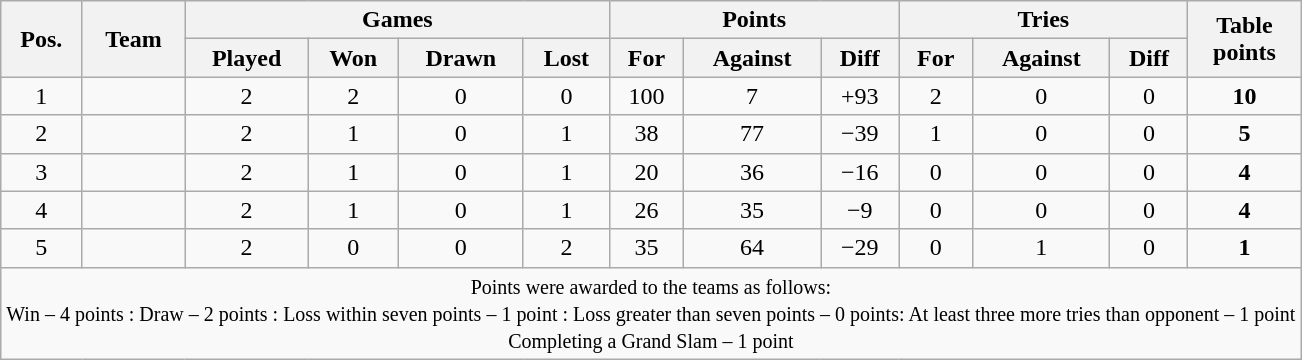<table class="wikitable" style="text-align:center">
<tr>
<th rowspan="2">Pos.</th>
<th rowspan="2">Team</th>
<th colspan="4">Games</th>
<th colspan="3">Points</th>
<th colspan="3">Tries</th>
<th rowspan="2">Table<br>points</th>
</tr>
<tr>
<th>Played</th>
<th>Won</th>
<th>Drawn</th>
<th>Lost</th>
<th>For</th>
<th>Against</th>
<th>Diff</th>
<th>For</th>
<th>Against</th>
<th>Diff</th>
</tr>
<tr>
<td>1</td>
<td align=left></td>
<td>2</td>
<td>2</td>
<td>0</td>
<td>0</td>
<td>100</td>
<td>7</td>
<td>+93</td>
<td>2</td>
<td>0</td>
<td>0</td>
<td><strong>10</strong></td>
</tr>
<tr>
<td>2</td>
<td align=left></td>
<td>2</td>
<td>1</td>
<td>0</td>
<td>1</td>
<td>38</td>
<td>77</td>
<td>−39</td>
<td>1</td>
<td>0</td>
<td>0</td>
<td><strong>5</strong></td>
</tr>
<tr>
<td>3</td>
<td align=left></td>
<td>2</td>
<td>1</td>
<td>0</td>
<td>1</td>
<td>20</td>
<td>36</td>
<td>−16</td>
<td>0</td>
<td>0</td>
<td>0</td>
<td><strong>4</strong></td>
</tr>
<tr>
<td>4</td>
<td align=left></td>
<td>2</td>
<td>1</td>
<td>0</td>
<td>1</td>
<td>26</td>
<td>35</td>
<td>−9</td>
<td>0</td>
<td>0</td>
<td>0</td>
<td><strong>4</strong></td>
</tr>
<tr>
<td>5</td>
<td align=left></td>
<td>2</td>
<td>0</td>
<td>0</td>
<td>2</td>
<td>35</td>
<td>64</td>
<td>−29</td>
<td>0</td>
<td>1</td>
<td>0</td>
<td><strong>1</strong></td>
</tr>
<tr>
<td colspan="13"><small>Points were awarded to the teams as follows:<br>Win – 4 points : Draw – 2 points : Loss within seven points – 1 point : Loss greater than seven points – 0 points: At least three more tries than opponent – 1 point<br>Completing a Grand Slam – 1 point </small></td>
</tr>
</table>
